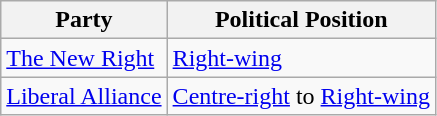<table class="wikitable mw-collapsible mw-collapsed">
<tr>
<th>Party</th>
<th>Political Position</th>
</tr>
<tr>
<td><a href='#'>The New Right</a></td>
<td><a href='#'>Right-wing</a></td>
</tr>
<tr>
<td><a href='#'>Liberal Alliance</a></td>
<td><a href='#'>Centre-right</a> to <a href='#'>Right-wing</a></td>
</tr>
</table>
